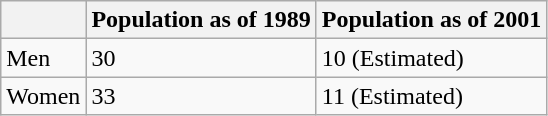<table class="wikitable">
<tr>
<th></th>
<th>Population as of 1989</th>
<th>Population as of 2001</th>
</tr>
<tr>
<td>Men</td>
<td>30</td>
<td>10 (Estimated)</td>
</tr>
<tr>
<td>Women</td>
<td>33</td>
<td>11 (Estimated)</td>
</tr>
</table>
